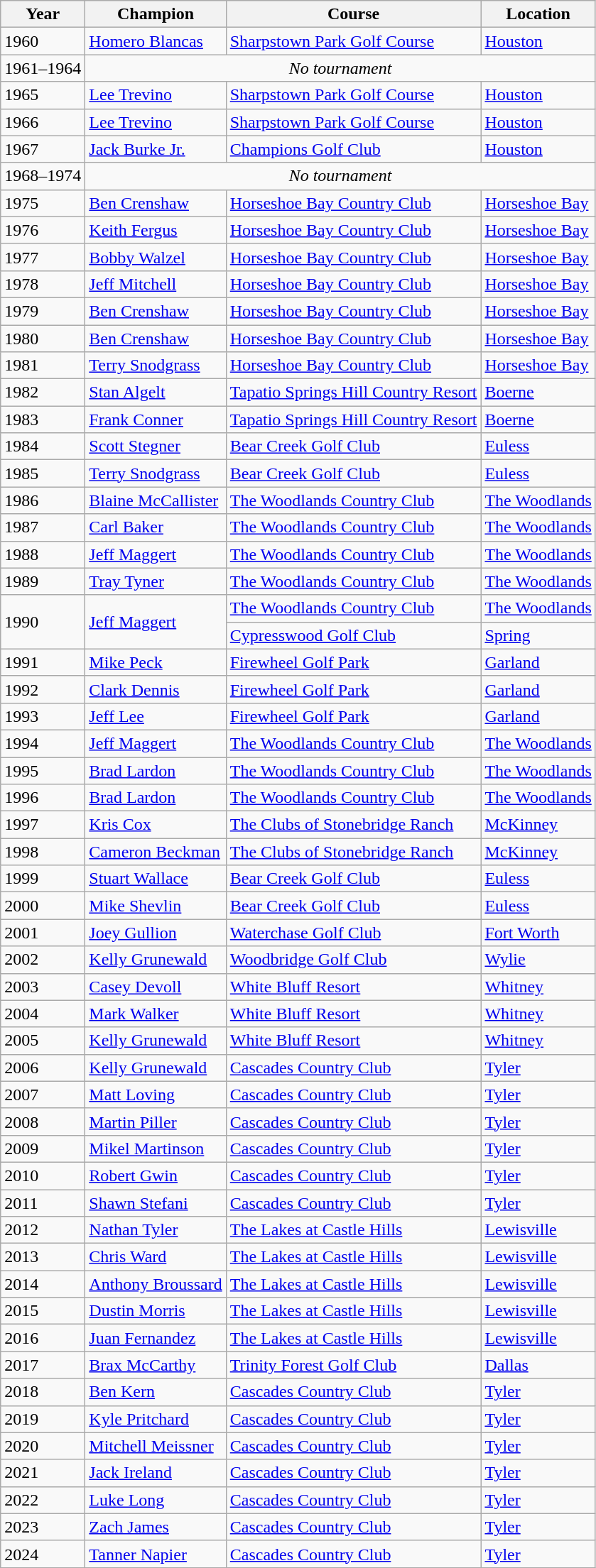<table class="sortable plainrowheaders wikitable" style="text-align:left;">
<tr>
<th>Year</th>
<th>Champion</th>
<th>Course</th>
<th>Location</th>
</tr>
<tr>
<td scope="row">1960</td>
<td data-sort-value="Blancas, Homero"><a href='#'>Homero Blancas</a></td>
<td><a href='#'>Sharpstown Park Golf Course</a></td>
<td><a href='#'>Houston</a></td>
</tr>
<tr>
<td scope="row">1961–1964</td>
<td colspan="3" style="text-align: center;" data-sort-value="†"><em>No tournament</em></td>
</tr>
<tr>
<td scope="row">1965</td>
<td data-sort-value="Trevino, Lee"><a href='#'>Lee Trevino</a></td>
<td><a href='#'>Sharpstown Park Golf Course</a></td>
<td><a href='#'>Houston</a></td>
</tr>
<tr>
<td scope="row">1966</td>
<td data-sort-value="Trevino, Lee"><a href='#'>Lee Trevino</a></td>
<td><a href='#'>Sharpstown Park Golf Course</a></td>
<td><a href='#'>Houston</a></td>
</tr>
<tr>
<td scope="row">1967</td>
<td data-sort-value="Burke, Jack"><a href='#'>Jack Burke Jr.</a></td>
<td><a href='#'>Champions Golf Club</a></td>
<td><a href='#'>Houston</a></td>
</tr>
<tr>
<td scope="row">1968–1974</td>
<td colspan="3" style="text-align: center;" data-sort-value="†"><em>No tournament</em></td>
</tr>
<tr>
<td scope="row">1975</td>
<td data-sort-value="Crenshaw, Ben"><a href='#'>Ben Crenshaw</a></td>
<td><a href='#'>Horseshoe Bay Country Club</a></td>
<td><a href='#'>Horseshoe Bay</a></td>
</tr>
<tr>
<td scope="row">1976</td>
<td data-sort-value="Fergus, Keith"><a href='#'>Keith Fergus</a></td>
<td><a href='#'>Horseshoe Bay Country Club</a></td>
<td><a href='#'>Horseshoe Bay</a></td>
</tr>
<tr>
<td scope="row">1977</td>
<td data-sort-value="Walzel, Bobby"><a href='#'>Bobby Walzel</a></td>
<td><a href='#'>Horseshoe Bay Country Club</a></td>
<td><a href='#'>Horseshoe Bay</a></td>
</tr>
<tr>
<td scope="row">1978</td>
<td data-sort-value="Mitchell, Jeff"><a href='#'>Jeff Mitchell</a></td>
<td><a href='#'>Horseshoe Bay Country Club</a></td>
<td><a href='#'>Horseshoe Bay</a></td>
</tr>
<tr>
<td scope="row">1979</td>
<td data-sort-value="Crenshaw, Ben"><a href='#'>Ben Crenshaw</a></td>
<td><a href='#'>Horseshoe Bay Country Club</a></td>
<td><a href='#'>Horseshoe Bay</a></td>
</tr>
<tr>
<td scope="row">1980</td>
<td data-sort-value="Crenshaw, Ben"><a href='#'>Ben Crenshaw</a></td>
<td><a href='#'>Horseshoe Bay Country Club</a></td>
<td><a href='#'>Horseshoe Bay</a></td>
</tr>
<tr>
<td scope="row">1981</td>
<td data-sort-value="Snodgrass, Terry"><a href='#'>Terry Snodgrass</a></td>
<td><a href='#'>Horseshoe Bay Country Club</a></td>
<td><a href='#'>Horseshoe Bay</a></td>
</tr>
<tr>
<td scope="row">1982</td>
<td data-sort-value="Algelt, Stan"><a href='#'>Stan Algelt</a></td>
<td><a href='#'>Tapatio Springs Hill Country Resort</a></td>
<td><a href='#'>Boerne</a></td>
</tr>
<tr>
<td scope="row">1983</td>
<td data-sort-value="Conner, Frank"><a href='#'>Frank Conner</a></td>
<td><a href='#'>Tapatio Springs Hill Country Resort</a></td>
<td><a href='#'>Boerne</a></td>
</tr>
<tr>
<td scope="row">1984</td>
<td data-sort-value="Stegner, Scott"><a href='#'>Scott Stegner</a></td>
<td><a href='#'>Bear Creek Golf Club</a></td>
<td><a href='#'>Euless</a></td>
</tr>
<tr>
<td scope="row">1985</td>
<td data-sort-value="Snodgrass, Terry"><a href='#'>Terry Snodgrass</a></td>
<td><a href='#'>Bear Creek Golf Club</a></td>
<td><a href='#'>Euless</a></td>
</tr>
<tr>
<td scope="row">1986</td>
<td data-sort-value="McCallister, Blaine"><a href='#'>Blaine McCallister</a></td>
<td><a href='#'>The Woodlands Country Club</a></td>
<td><a href='#'>The Woodlands</a></td>
</tr>
<tr>
<td scope="row">1987</td>
<td data-sort-value="Baker, Carl"><a href='#'>Carl Baker</a></td>
<td><a href='#'>The Woodlands Country Club</a></td>
<td><a href='#'>The Woodlands</a></td>
</tr>
<tr>
<td scope="row">1988</td>
<td data-sort-value="Maggert, Jeff"><a href='#'>Jeff Maggert</a></td>
<td><a href='#'>The Woodlands Country Club</a></td>
<td><a href='#'>The Woodlands</a></td>
</tr>
<tr>
<td scope="row">1989</td>
<td data-sort-value="Tyner, Tray"><a href='#'>Tray Tyner</a></td>
<td><a href='#'>The Woodlands Country Club</a></td>
<td><a href='#'>The Woodlands</a></td>
</tr>
<tr>
<td scope="row" rowspan="2">1990</td>
<td rowspan="2" data-sort-value="Maggert, Jeff"><a href='#'>Jeff Maggert</a></td>
<td><a href='#'>The Woodlands Country Club</a></td>
<td><a href='#'>The Woodlands</a></td>
</tr>
<tr>
<td><a href='#'>Cypresswood Golf Club</a></td>
<td><a href='#'>Spring</a></td>
</tr>
<tr>
<td scope="row">1991</td>
<td data-sort-value="Peck, Mike"><a href='#'>Mike Peck</a></td>
<td><a href='#'>Firewheel Golf Park</a></td>
<td><a href='#'>Garland</a></td>
</tr>
<tr>
<td scope="row">1992</td>
<td data-sort-value="Dennis, Clark"><a href='#'>Clark Dennis</a></td>
<td><a href='#'>Firewheel Golf Park</a></td>
<td><a href='#'>Garland</a></td>
</tr>
<tr>
<td scope="row">1993</td>
<td data-sort-value="Lee, Jeff"><a href='#'>Jeff Lee</a></td>
<td><a href='#'>Firewheel Golf Park</a></td>
<td><a href='#'>Garland</a></td>
</tr>
<tr>
<td scope="row">1994</td>
<td data-sort-value="Maggert, Jeff"><a href='#'>Jeff Maggert</a></td>
<td><a href='#'>The Woodlands Country Club</a></td>
<td><a href='#'>The Woodlands</a></td>
</tr>
<tr>
<td scope="row">1995</td>
<td data-sort-value="Lardon, Brad"><a href='#'>Brad Lardon</a></td>
<td><a href='#'>The Woodlands Country Club</a></td>
<td><a href='#'>The Woodlands</a></td>
</tr>
<tr>
<td scope="row">1996</td>
<td data-sort-value="Lardon, Brad"><a href='#'>Brad Lardon</a></td>
<td><a href='#'>The Woodlands Country Club</a></td>
<td><a href='#'>The Woodlands</a></td>
</tr>
<tr>
<td scope="row">1997</td>
<td data-sort-value="Cox, Kris"><a href='#'>Kris Cox</a></td>
<td><a href='#'>The Clubs of Stonebridge Ranch</a></td>
<td><a href='#'>McKinney</a></td>
</tr>
<tr>
<td scope="row">1998</td>
<td data-sort-value="Beckman, Cameron"><a href='#'>Cameron Beckman</a></td>
<td><a href='#'>The Clubs of Stonebridge Ranch</a></td>
<td><a href='#'>McKinney</a></td>
</tr>
<tr>
<td scope="row">1999</td>
<td data-sort-value="Wallace, Stuart"><a href='#'>Stuart Wallace</a></td>
<td><a href='#'>Bear Creek Golf Club</a></td>
<td><a href='#'>Euless</a></td>
</tr>
<tr>
<td scope="row">2000</td>
<td data-sort-value="Shevlin, Mike"><a href='#'>Mike Shevlin</a></td>
<td><a href='#'>Bear Creek Golf Club</a></td>
<td><a href='#'>Euless</a></td>
</tr>
<tr>
<td scope="row">2001</td>
<td data-sort-value="Gullion, Joey"><a href='#'>Joey Gullion</a></td>
<td><a href='#'>Waterchase Golf Club</a></td>
<td><a href='#'>Fort Worth</a></td>
</tr>
<tr>
<td scope="row">2002</td>
<td data-sort-value="Grunewald, Kelly"><a href='#'>Kelly Grunewald</a></td>
<td><a href='#'>Woodbridge Golf Club</a></td>
<td><a href='#'>Wylie</a></td>
</tr>
<tr>
<td scope="row">2003</td>
<td data-sort-value="Devoll, Casey"><a href='#'>Casey Devoll</a></td>
<td><a href='#'>White Bluff Resort</a></td>
<td><a href='#'>Whitney</a></td>
</tr>
<tr>
<td scope="row">2004</td>
<td data-sort-value="Walker, Mark"><a href='#'>Mark Walker</a></td>
<td><a href='#'>White Bluff Resort</a></td>
<td><a href='#'>Whitney</a></td>
</tr>
<tr>
<td scope="row">2005</td>
<td data-sort-value="Grunewald, Kelly"><a href='#'>Kelly Grunewald</a></td>
<td><a href='#'>White Bluff Resort</a></td>
<td><a href='#'>Whitney</a></td>
</tr>
<tr>
<td scope="row">2006</td>
<td data-sort-value="Grunewald, Kelly"><a href='#'>Kelly Grunewald</a></td>
<td><a href='#'>Cascades Country Club</a></td>
<td><a href='#'>Tyler</a></td>
</tr>
<tr>
<td scope="row">2007</td>
<td data-sort-value="Loving, Matt"><a href='#'>Matt Loving</a></td>
<td><a href='#'>Cascades Country Club</a></td>
<td><a href='#'>Tyler</a></td>
</tr>
<tr>
<td scope="row">2008</td>
<td data-sort-value="Piller, Martin"><a href='#'>Martin Piller</a></td>
<td><a href='#'>Cascades Country Club</a></td>
<td><a href='#'>Tyler</a></td>
</tr>
<tr>
<td scope="row">2009</td>
<td data-sort-value="Martinson, Mikel"><a href='#'>Mikel Martinson</a></td>
<td><a href='#'>Cascades Country Club</a></td>
<td><a href='#'>Tyler</a></td>
</tr>
<tr>
<td scope="row">2010</td>
<td data-sort-value="Gwin, Robert"><a href='#'>Robert Gwin</a></td>
<td><a href='#'>Cascades Country Club</a></td>
<td><a href='#'>Tyler</a></td>
</tr>
<tr>
<td scope="row">2011</td>
<td data-sort-value="Stefani, Shawn"><a href='#'>Shawn Stefani</a></td>
<td><a href='#'>Cascades Country Club</a></td>
<td><a href='#'>Tyler</a></td>
</tr>
<tr>
<td scope="row">2012</td>
<td data-sort-value="Tyler, Nathan"><a href='#'>Nathan Tyler</a></td>
<td><a href='#'>The Lakes at Castle Hills</a></td>
<td><a href='#'>Lewisville</a></td>
</tr>
<tr>
<td scope="row">2013</td>
<td data-sort-value="Ward, Chris"><a href='#'>Chris Ward</a></td>
<td><a href='#'>The Lakes at Castle Hills</a></td>
<td><a href='#'>Lewisville</a></td>
</tr>
<tr>
<td scope="row">2014</td>
<td data-sort-value="Broussard, Anthony"><a href='#'>Anthony Broussard</a></td>
<td><a href='#'>The Lakes at Castle Hills</a></td>
<td><a href='#'>Lewisville</a></td>
</tr>
<tr>
<td scope="row">2015</td>
<td data-sort-value="Morris, Dustin"><a href='#'>Dustin Morris</a></td>
<td><a href='#'>The Lakes at Castle Hills</a></td>
<td><a href='#'>Lewisville</a></td>
</tr>
<tr>
<td scope="row">2016</td>
<td data-sort-value="Fernandez, Juan"><a href='#'>Juan Fernandez</a></td>
<td><a href='#'>The Lakes at Castle Hills</a></td>
<td><a href='#'>Lewisville</a></td>
</tr>
<tr>
<td scope="row">2017</td>
<td data-sort-value="McCarthy, Brax"><a href='#'>Brax McCarthy</a></td>
<td><a href='#'>Trinity Forest Golf Club</a></td>
<td><a href='#'>Dallas</a></td>
</tr>
<tr>
<td scope="row">2018</td>
<td data-sort-value="Kern, Ben"><a href='#'>Ben Kern</a></td>
<td><a href='#'>Cascades Country Club</a></td>
<td><a href='#'>Tyler</a></td>
</tr>
<tr>
<td scope="row">2019</td>
<td data-sort-value="Pritchard, Kyle"><a href='#'>Kyle Pritchard</a></td>
<td><a href='#'>Cascades Country Club</a></td>
<td><a href='#'>Tyler</a></td>
</tr>
<tr>
<td scope="row">2020</td>
<td data-sort-value="Pritchard, Kyle"><a href='#'>Mitchell Meissner</a></td>
<td><a href='#'>Cascades Country Club</a></td>
<td><a href='#'>Tyler</a></td>
</tr>
<tr>
<td scope="row">2021</td>
<td data-sort-value="Ireland, Jack"><a href='#'>Jack Ireland</a></td>
<td><a href='#'>Cascades Country Club</a></td>
<td><a href='#'>Tyler</a></td>
</tr>
<tr>
<td scope="row">2022</td>
<td data-sort-value="Long, Luke"><a href='#'>Luke Long</a></td>
<td><a href='#'>Cascades Country Club</a></td>
<td><a href='#'>Tyler</a></td>
</tr>
<tr>
<td scope="row">2023</td>
<td data-sort-value="James, Zach"><a href='#'>Zach James</a></td>
<td><a href='#'>Cascades Country Club</a></td>
<td><a href='#'>Tyler</a></td>
</tr>
<tr>
<td scope="row">2024</td>
<td data-sort-value="Napier, Tanner"><a href='#'>Tanner Napier</a></td>
<td><a href='#'>Cascades Country Club</a></td>
<td><a href='#'>Tyler</a></td>
</tr>
</table>
